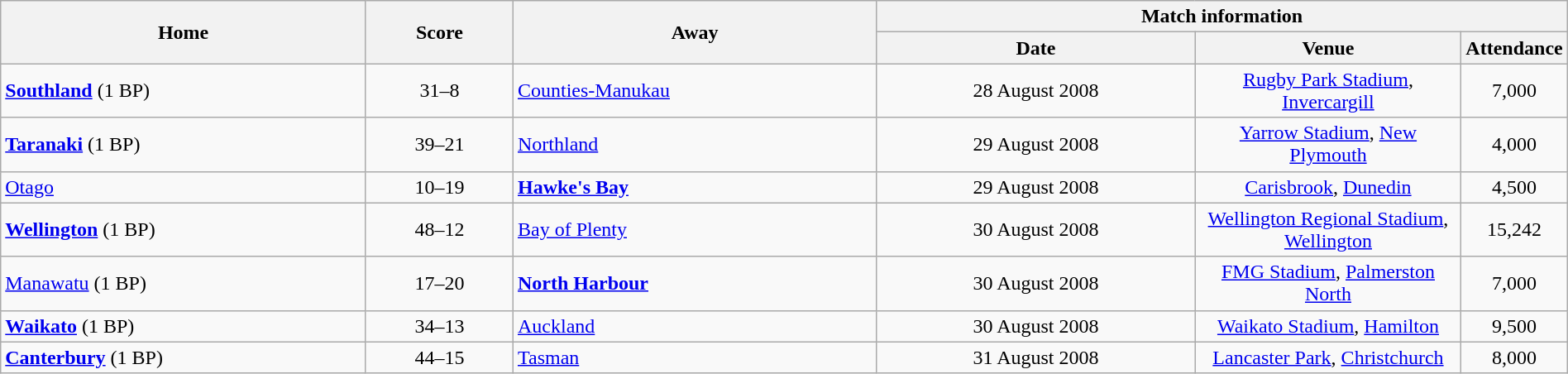<table class="wikitable" style="text-align:center" width=100%>
<tr>
<th rowspan=2 width=25%>Home</th>
<th rowspan=2 width=10%>Score</th>
<th rowspan=2 width=25%>Away</th>
<th colspan=6>Match information</th>
</tr>
<tr>
<th width=22%>Date</th>
<th width=22%>Venue</th>
<th width=22%>Attendance</th>
</tr>
<tr>
<td style="text-align:left"><strong><a href='#'>Southland</a></strong> (1 BP)</td>
<td>31–8</td>
<td style="text-align:left"><a href='#'>Counties-Manukau</a></td>
<td>28 August 2008</td>
<td><a href='#'>Rugby Park Stadium</a>, <a href='#'>Invercargill</a></td>
<td>7,000</td>
</tr>
<tr>
<td style="text-align:left"><strong><a href='#'>Taranaki</a></strong> (1 BP)</td>
<td>39–21</td>
<td style="text-align:left"><a href='#'>Northland</a></td>
<td>29 August 2008</td>
<td><a href='#'>Yarrow Stadium</a>, <a href='#'>New Plymouth</a></td>
<td>4,000</td>
</tr>
<tr>
<td style="text-align:left"><a href='#'>Otago</a></td>
<td>10–19</td>
<td style="text-align:left"><strong><a href='#'>Hawke's Bay</a></strong></td>
<td>29 August 2008</td>
<td><a href='#'>Carisbrook</a>, <a href='#'>Dunedin</a></td>
<td>4,500</td>
</tr>
<tr>
<td style="text-align:left"><strong><a href='#'>Wellington</a></strong> (1 BP)</td>
<td>48–12</td>
<td style="text-align:left"><a href='#'>Bay of Plenty</a></td>
<td>30 August 2008</td>
<td><a href='#'>Wellington Regional Stadium</a>, <a href='#'>Wellington</a></td>
<td>15,242</td>
</tr>
<tr>
<td style="text-align:left"><a href='#'>Manawatu</a> (1 BP)</td>
<td>17–20</td>
<td style="text-align:left"><strong><a href='#'>North Harbour</a></strong></td>
<td>30 August 2008</td>
<td><a href='#'>FMG Stadium</a>, <a href='#'>Palmerston North</a></td>
<td>7,000</td>
</tr>
<tr>
<td style="text-align:left"><strong><a href='#'>Waikato</a></strong> (1 BP)</td>
<td>34–13</td>
<td style="text-align:left"><a href='#'>Auckland</a></td>
<td>30 August 2008</td>
<td><a href='#'>Waikato Stadium</a>, <a href='#'>Hamilton</a></td>
<td>9,500</td>
</tr>
<tr>
<td style="text-align:left"><strong><a href='#'>Canterbury</a></strong> (1 BP)</td>
<td>44–15</td>
<td style="text-align:left"><a href='#'>Tasman</a></td>
<td>31 August 2008</td>
<td><a href='#'>Lancaster Park</a>, <a href='#'>Christchurch</a></td>
<td>8,000</td>
</tr>
</table>
